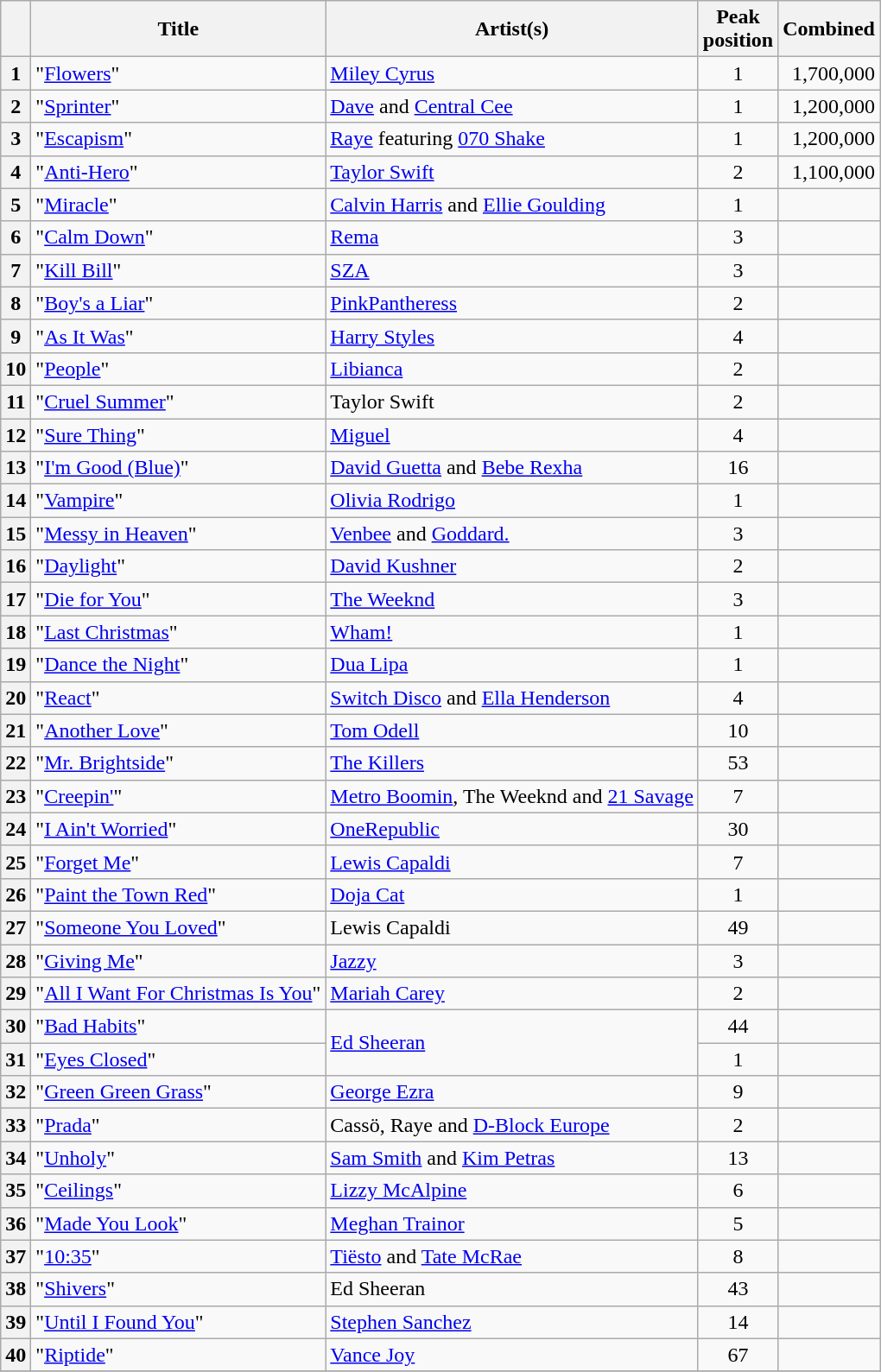<table class="wikitable plainrowheaders sortable">
<tr>
<th scope=col></th>
<th scope=col>Title</th>
<th scope=col>Artist(s)</th>
<th scope=col>Peak<br>position</th>
<th scope=col>Combined</th>
</tr>
<tr>
<th scope=row style="text-align:center;">1</th>
<td>"<a href='#'>Flowers</a>"</td>
<td><a href='#'>Miley Cyrus</a></td>
<td align="center">1</td>
<td align="right">1,700,000</td>
</tr>
<tr>
<th scope=row style="text-align:center;">2</th>
<td>"<a href='#'>Sprinter</a>"</td>
<td><a href='#'>Dave</a> and <a href='#'>Central Cee</a></td>
<td align="center">1</td>
<td align="right">1,200,000</td>
</tr>
<tr>
<th scope=row style="text-align:center;">3</th>
<td>"<a href='#'>Escapism</a>"</td>
<td><a href='#'>Raye</a> featuring <a href='#'>070 Shake</a></td>
<td align="center">1</td>
<td align="right">1,200,000</td>
</tr>
<tr>
<th scope=row style="text-align:center;">4</th>
<td>"<a href='#'>Anti-Hero</a>"</td>
<td><a href='#'>Taylor Swift</a></td>
<td align="center">2 </td>
<td align="right">1,100,000</td>
</tr>
<tr>
<th scope=row style="text-align:center;">5</th>
<td>"<a href='#'>Miracle</a>"</td>
<td><a href='#'>Calvin Harris</a> and <a href='#'>Ellie Goulding</a></td>
<td align="center">1</td>
<td align="right"></td>
</tr>
<tr>
<th scope=row style="text-align:center;">6</th>
<td>"<a href='#'>Calm Down</a>"</td>
<td><a href='#'>Rema</a></td>
<td align="center">3</td>
<td align="right"></td>
</tr>
<tr>
<th scope=row style="text-align:center;">7</th>
<td>"<a href='#'>Kill Bill</a>"</td>
<td><a href='#'>SZA</a></td>
<td align="center">3</td>
<td align="right"></td>
</tr>
<tr>
<th scope=row style="text-align:center;">8</th>
<td>"<a href='#'>Boy's a Liar</a>"</td>
<td><a href='#'>PinkPantheress</a></td>
<td align="center">2</td>
<td align="right"></td>
</tr>
<tr>
<th scope=row style="text-align:center;">9</th>
<td>"<a href='#'>As It Was</a>"</td>
<td><a href='#'>Harry Styles</a></td>
<td align="center">4 </td>
<td align="right"></td>
</tr>
<tr>
<th scope=row style="text-align:center;">10</th>
<td>"<a href='#'>People</a>"</td>
<td><a href='#'>Libianca</a></td>
<td align="center">2</td>
<td align="right"></td>
</tr>
<tr>
<th scope=row style="text-align:center;">11</th>
<td>"<a href='#'>Cruel Summer</a>"</td>
<td>Taylor Swift</td>
<td align="center">2</td>
<td align="right"></td>
</tr>
<tr>
<th scope=row style="text-align:center;">12</th>
<td>"<a href='#'>Sure Thing</a>"</td>
<td><a href='#'>Miguel</a></td>
<td align="center">4</td>
<td align="right"></td>
</tr>
<tr>
<th scope=row style="text-align:center;">13</th>
<td>"<a href='#'>I'm Good (Blue)</a>"</td>
<td><a href='#'>David Guetta</a> and <a href='#'>Bebe Rexha</a></td>
<td align="center">16 </td>
<td align="right"></td>
</tr>
<tr>
<th scope=row style="text-align:center;">14</th>
<td>"<a href='#'>Vampire</a>"</td>
<td><a href='#'>Olivia Rodrigo</a></td>
<td align="center">1</td>
<td align="right"></td>
</tr>
<tr>
<th scope=row style="text-align:center;">15</th>
<td>"<a href='#'>Messy in Heaven</a>"</td>
<td><a href='#'>Venbee</a> and <a href='#'>Goddard.</a></td>
<td align="center">3</td>
<td align="right"></td>
</tr>
<tr>
<th scope=row style="text-align:center;">16</th>
<td>"<a href='#'>Daylight</a>"</td>
<td><a href='#'>David Kushner</a></td>
<td align="center">2</td>
<td align="right"></td>
</tr>
<tr>
<th scope=row style="text-align:center;">17</th>
<td>"<a href='#'>Die for You</a>"</td>
<td><a href='#'>The Weeknd</a></td>
<td align="center">3</td>
<td align="right"></td>
</tr>
<tr>
<th scope=row style="text-align:center;">18</th>
<td>"<a href='#'>Last Christmas</a>"</td>
<td><a href='#'>Wham!</a></td>
<td align="center">1</td>
<td align="right"></td>
</tr>
<tr>
<th scope=row style="text-align:center;">19</th>
<td>"<a href='#'>Dance the Night</a>"</td>
<td><a href='#'>Dua Lipa</a></td>
<td align="center">1</td>
<td align="right"></td>
</tr>
<tr>
<th scope=row style="text-align:center;">20</th>
<td>"<a href='#'>React</a>"</td>
<td><a href='#'>Switch Disco</a> and <a href='#'>Ella Henderson</a></td>
<td align="center">4</td>
<td align="right"></td>
</tr>
<tr>
<th scope=row style="text-align:center;">21</th>
<td>"<a href='#'>Another Love</a>"</td>
<td><a href='#'>Tom Odell</a></td>
<td align="center">10</td>
<td align="right"></td>
</tr>
<tr>
<th scope=row style="text-align:center;">22</th>
<td>"<a href='#'>Mr. Brightside</a>"</td>
<td><a href='#'>The Killers</a></td>
<td align="center">53 </td>
<td align="right"></td>
</tr>
<tr>
<th scope=row style="text-align:center;">23</th>
<td>"<a href='#'>Creepin'</a>"</td>
<td><a href='#'>Metro Boomin</a>, The Weeknd and <a href='#'>21 Savage</a></td>
<td align="center">7</td>
<td align="right"></td>
</tr>
<tr>
<th scope=row style="text-align:center;">24</th>
<td>"<a href='#'>I Ain't Worried</a>"</td>
<td><a href='#'>OneRepublic</a></td>
<td align="center">30 </td>
<td align="right"></td>
</tr>
<tr>
<th scope=row style="text-align:center;">25</th>
<td>"<a href='#'>Forget Me</a>"</td>
<td><a href='#'>Lewis Capaldi</a></td>
<td align="center">7 </td>
<td align="right"></td>
</tr>
<tr>
<th scope=row style="text-align:center;">26</th>
<td>"<a href='#'>Paint the Town Red</a>"</td>
<td><a href='#'>Doja Cat</a></td>
<td align="center">1</td>
<td align="right"></td>
</tr>
<tr>
<th scope=row style="text-align:center;">27</th>
<td>"<a href='#'>Someone You Loved</a>"</td>
<td>Lewis Capaldi</td>
<td align="center">49 </td>
<td align="right"></td>
</tr>
<tr>
<th scope=row style="text-align:center;">28</th>
<td>"<a href='#'>Giving Me</a>"</td>
<td><a href='#'>Jazzy</a></td>
<td align="center">3</td>
<td align="right"></td>
</tr>
<tr>
<th scope=row style="text-align:center;">29</th>
<td>"<a href='#'>All I Want For Christmas Is You</a>"</td>
<td><a href='#'>Mariah Carey</a></td>
<td align="center">2 </td>
<td align="right"></td>
</tr>
<tr>
<th scope=row style="text-align:center;">30</th>
<td>"<a href='#'>Bad Habits</a>"</td>
<td rowspan="2"><a href='#'>Ed Sheeran</a></td>
<td align="center">44 </td>
<td align="right"></td>
</tr>
<tr>
<th scope=row style="text-align:center;">31</th>
<td>"<a href='#'>Eyes Closed</a>"</td>
<td align="center">1</td>
<td align="right"></td>
</tr>
<tr>
<th scope=row style="text-align:center;">32</th>
<td>"<a href='#'>Green Green Grass</a>"</td>
<td><a href='#'>George Ezra</a></td>
<td align="center">9 </td>
<td align="right"></td>
</tr>
<tr>
<th scope=row style="text-align:center;">33</th>
<td>"<a href='#'>Prada</a>"</td>
<td>Cassö, Raye and <a href='#'>D-Block Europe</a></td>
<td align="center">2</td>
<td align="right"></td>
</tr>
<tr>
<th scope=row style="text-align:center;">34</th>
<td>"<a href='#'>Unholy</a>"</td>
<td><a href='#'>Sam Smith</a> and <a href='#'>Kim Petras</a></td>
<td align="center">13 </td>
<td align="right"></td>
</tr>
<tr>
<th scope=row style="text-align:center;">35</th>
<td>"<a href='#'>Ceilings</a>"</td>
<td><a href='#'>Lizzy McAlpine</a></td>
<td align="center">6</td>
<td align="right"></td>
</tr>
<tr>
<th scope=row style="text-align:center;">36</th>
<td>"<a href='#'>Made You Look</a>"</td>
<td><a href='#'>Meghan Trainor</a></td>
<td align="center">5 </td>
<td align="right"></td>
</tr>
<tr>
<th scope=row style="text-align:center;">37</th>
<td>"<a href='#'>10:35</a>"</td>
<td><a href='#'>Tiësto</a> and <a href='#'>Tate McRae</a></td>
<td align="center">8</td>
<td align="right"></td>
</tr>
<tr>
<th scope=row style="text-align:center;">38</th>
<td>"<a href='#'>Shivers</a>"</td>
<td>Ed Sheeran</td>
<td align="center">43 </td>
<td align="right"></td>
</tr>
<tr>
<th scope=row style="text-align:center;">39</th>
<td>"<a href='#'>Until I Found You</a>"</td>
<td><a href='#'>Stephen Sanchez</a></td>
<td align="center">14</td>
<td align="right"></td>
</tr>
<tr>
<th scope=row style="text-align:center;">40</th>
<td>"<a href='#'>Riptide</a>"</td>
<td><a href='#'>Vance Joy</a></td>
<td align="center">67 </td>
<td align="right"></td>
</tr>
<tr>
</tr>
</table>
